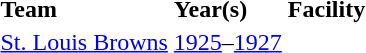<table>
<tr>
<td><strong>Team</strong></td>
<td><strong>Year(s)</strong></td>
<td><strong>Facility</strong></td>
</tr>
<tr>
<td><a href='#'>St. Louis Browns</a></td>
<td><a href='#'>1925</a>–<a href='#'>1927</a></td>
</tr>
<tr>
</tr>
</table>
